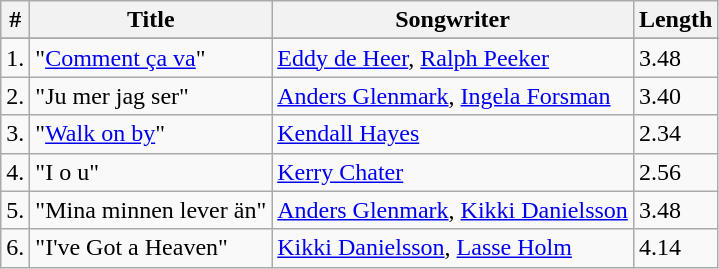<table class="wikitable">
<tr>
<th>#</th>
<th>Title</th>
<th>Songwriter</th>
<th>Length</th>
</tr>
<tr bgcolor="#ebf5ff">
</tr>
<tr>
<td>1.</td>
<td>"<a href='#'>Comment ça va</a>"</td>
<td><a href='#'>Eddy de Heer</a>, <a href='#'>Ralph Peeker</a></td>
<td>3.48</td>
</tr>
<tr>
<td>2.</td>
<td>"Ju mer jag ser"</td>
<td><a href='#'>Anders Glenmark</a>, <a href='#'>Ingela Forsman</a></td>
<td>3.40</td>
</tr>
<tr>
<td>3.</td>
<td>"<a href='#'>Walk on by</a>"</td>
<td><a href='#'>Kendall Hayes</a></td>
<td>2.34</td>
</tr>
<tr>
<td>4.</td>
<td>"I o u"</td>
<td><a href='#'>Kerry Chater</a></td>
<td>2.56</td>
</tr>
<tr>
<td>5.</td>
<td>"Mina minnen lever än"</td>
<td><a href='#'>Anders Glenmark</a>, <a href='#'>Kikki Danielsson</a></td>
<td>3.48</td>
</tr>
<tr>
<td>6.</td>
<td>"I've Got a Heaven"</td>
<td><a href='#'>Kikki Danielsson</a>, <a href='#'>Lasse Holm</a></td>
<td>4.14</td>
</tr>
</table>
